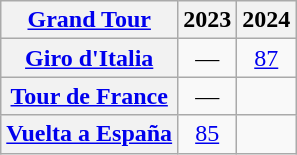<table class="wikitable plainrowheaders">
<tr>
<th scope="col"><a href='#'>Grand Tour</a></th>
<th scope="col">2023</th>
<th>2024</th>
</tr>
<tr style="text-align:center;">
<th scope="row"> <a href='#'>Giro d'Italia</a></th>
<td>—</td>
<td><a href='#'>87</a></td>
</tr>
<tr style="text-align:center;">
<th scope="row"> <a href='#'>Tour de France</a></th>
<td>—</td>
<td></td>
</tr>
<tr style="text-align:center;">
<th scope="row"> <a href='#'>Vuelta a España</a></th>
<td><a href='#'>85</a></td>
<td></td>
</tr>
</table>
